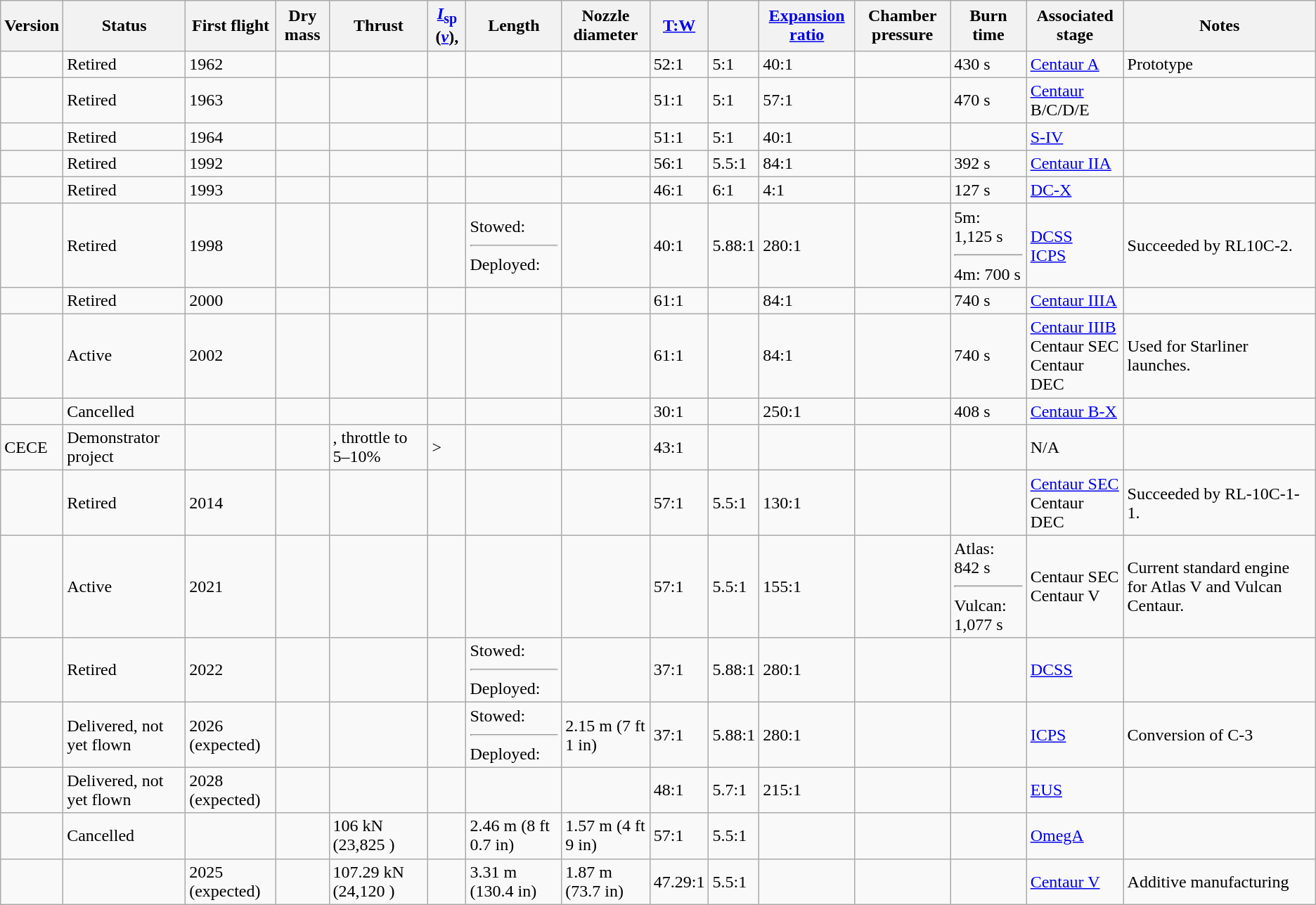<table class="wikitable sortable sticky-header">
<tr>
<th>Version</th>
<th>Status</th>
<th>First flight</th>
<th>Dry mass</th>
<th>Thrust</th>
<th><a href='#'><em>I</em><sub>sp</sub></a> (<a href='#'><em>v</em></a>), </th>
<th>Length</th>
<th>Nozzle diameter</th>
<th><a href='#'>T:W</a></th>
<th></th>
<th><a href='#'>Expansion ratio</a></th>
<th>Chamber pressure</th>
<th>Burn time</th>
<th>Associated stage</th>
<th>Notes</th>
</tr>
<tr>
<td></td>
<td>Retired</td>
<td>1962</td>
<td></td>
<td></td>
<td></td>
<td></td>
<td></td>
<td>52:1</td>
<td>5:1</td>
<td>40:1</td>
<td></td>
<td>430 s</td>
<td><a href='#'>Centaur A</a></td>
<td>Prototype<br></td>
</tr>
<tr>
<td></td>
<td>Retired</td>
<td>1963</td>
<td></td>
<td></td>
<td></td>
<td></td>
<td></td>
<td>51:1</td>
<td>5:1</td>
<td>57:1</td>
<td></td>
<td>470 s</td>
<td><a href='#'>Centaur</a> B/C/D/E</td>
<td></td>
</tr>
<tr>
<td></td>
<td>Retired</td>
<td>1964</td>
<td></td>
<td></td>
<td></td>
<td></td>
<td></td>
<td>51:1</td>
<td>5:1</td>
<td>40:1</td>
<td></td>
<td></td>
<td><a href='#'>S-IV</a></td>
<td></td>
</tr>
<tr>
<td></td>
<td>Retired</td>
<td>1992</td>
<td></td>
<td></td>
<td></td>
<td></td>
<td></td>
<td>56:1</td>
<td>5.5:1</td>
<td>84:1</td>
<td></td>
<td>392 s</td>
<td><a href='#'>Centaur IIA</a></td>
<td></td>
</tr>
<tr>
<td></td>
<td>Retired</td>
<td>1993</td>
<td></td>
<td></td>
<td></td>
<td></td>
<td></td>
<td>46:1</td>
<td>6:1</td>
<td>4:1</td>
<td></td>
<td>127 s</td>
<td><a href='#'>DC-X</a></td>
<td></td>
</tr>
<tr>
<td></td>
<td>Retired</td>
<td>1998</td>
<td></td>
<td></td>
<td></td>
<td>Stowed: <hr>Deployed: </td>
<td></td>
<td>40:1</td>
<td>5.88:1</td>
<td>280:1</td>
<td></td>
<td>5m: 1,125 s<hr>4m: 700 s</td>
<td><a href='#'>DCSS</a><br><a href='#'>ICPS</a></td>
<td>Succeeded by RL10C-2.</td>
</tr>
<tr>
<td></td>
<td>Retired</td>
<td>2000</td>
<td></td>
<td></td>
<td></td>
<td></td>
<td></td>
<td>61:1</td>
<td></td>
<td>84:1</td>
<td></td>
<td>740 s</td>
<td><a href='#'>Centaur IIIA</a></td>
<td></td>
</tr>
<tr>
<td></td>
<td>Active</td>
<td>2002</td>
<td></td>
<td></td>
<td></td>
<td></td>
<td></td>
<td>61:1</td>
<td></td>
<td>84:1</td>
<td></td>
<td>740 s</td>
<td><a href='#'>Centaur IIIB</a><br>Centaur SEC<br>Centaur DEC</td>
<td>Used for Starliner launches.</td>
</tr>
<tr>
<td></td>
<td>Cancelled</td>
<td></td>
<td></td>
<td></td>
<td></td>
<td></td>
<td></td>
<td>30:1</td>
<td></td>
<td>250:1</td>
<td></td>
<td>408 s</td>
<td><a href='#'>Centaur B-X</a></td>
<td></td>
</tr>
<tr>
<td>CECE</td>
<td>Demonstrator project</td>
<td></td>
<td></td>
<td>, throttle to 5–10%</td>
<td>></td>
<td></td>
<td></td>
<td>43:1</td>
<td></td>
<td></td>
<td></td>
<td></td>
<td>N/A</td>
<td></td>
</tr>
<tr>
<td></td>
<td>Retired</td>
<td>2014</td>
<td></td>
<td></td>
<td></td>
<td></td>
<td></td>
<td>57:1</td>
<td>5.5:1</td>
<td>130:1</td>
<td></td>
<td></td>
<td><a href='#'>Centaur SEC</a><br>Centaur DEC</td>
<td>Succeeded by RL-10C-1-1.</td>
</tr>
<tr>
<td></td>
<td>Active</td>
<td>2021</td>
<td></td>
<td></td>
<td></td>
<td></td>
<td></td>
<td>57:1</td>
<td>5.5:1</td>
<td>155:1</td>
<td></td>
<td>Atlas: 842 s<hr>Vulcan: 1,077 s</td>
<td>Centaur SEC<br>Centaur V</td>
<td>Current standard engine for Atlas V and Vulcan Centaur.</td>
</tr>
<tr>
<td></td>
<td>Retired</td>
<td>2022</td>
<td></td>
<td></td>
<td></td>
<td>Stowed: <hr>Deployed: </td>
<td></td>
<td>37:1</td>
<td>5.88:1</td>
<td>280:1</td>
<td></td>
<td></td>
<td><a href='#'>DCSS</a></td>
<td></td>
</tr>
<tr>
<td></td>
<td>Delivered, not yet flown</td>
<td>2026 (expected)</td>
<td></td>
<td></td>
<td></td>
<td>Stowed: <hr>Deployed: </td>
<td>2.15 m (7 ft 1 in)</td>
<td>37:1</td>
<td>5.88:1</td>
<td>280:1</td>
<td></td>
<td></td>
<td><a href='#'>ICPS</a></td>
<td>Conversion of C-3</td>
</tr>
<tr>
<td></td>
<td>Delivered, not yet flown</td>
<td>2028 (expected)</td>
<td></td>
<td></td>
<td></td>
<td></td>
<td></td>
<td>48:1</td>
<td>5.7:1</td>
<td>215:1</td>
<td></td>
<td></td>
<td><a href='#'>EUS</a></td>
<td></td>
</tr>
<tr>
<td></td>
<td>Cancelled</td>
<td></td>
<td></td>
<td>106 kN (23,825 )</td>
<td></td>
<td>2.46 m (8 ft 0.7 in)</td>
<td>1.57 m (4 ft 9 in)</td>
<td>57:1</td>
<td>5.5:1</td>
<td></td>
<td></td>
<td></td>
<td><a href='#'>OmegA</a></td>
<td></td>
</tr>
<tr>
<td></td>
<td></td>
<td>2025 (expected)</td>
<td></td>
<td>107.29 kN (24,120 )</td>
<td></td>
<td>3.31 m (130.4 in)</td>
<td>1.87 m (73.7 in)</td>
<td>47.29:1</td>
<td>5.5:1</td>
<td></td>
<td></td>
<td></td>
<td><a href='#'>Centaur V</a></td>
<td>Additive manufacturing </td>
</tr>
</table>
